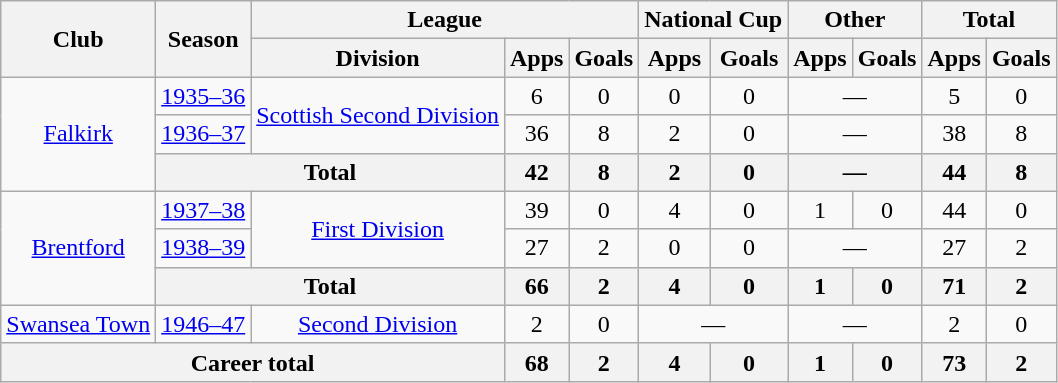<table class="wikitable" style="text-align: center;">
<tr>
<th rowspan="2">Club</th>
<th rowspan="2">Season</th>
<th colspan="3">League</th>
<th colspan="2">National Cup</th>
<th colspan="2">Other</th>
<th colspan="2">Total</th>
</tr>
<tr>
<th>Division</th>
<th>Apps</th>
<th>Goals</th>
<th>Apps</th>
<th>Goals</th>
<th>Apps</th>
<th>Goals</th>
<th>Apps</th>
<th>Goals</th>
</tr>
<tr>
<td rowspan="3"><a href='#'>Falkirk</a></td>
<td><a href='#'>1935–36</a></td>
<td rowspan="2"><a href='#'>Scottish Second Division</a></td>
<td>6</td>
<td>0</td>
<td>0</td>
<td>0</td>
<td colspan="2">—</td>
<td>5</td>
<td>0</td>
</tr>
<tr>
<td><a href='#'>1936–37</a></td>
<td>36</td>
<td>8</td>
<td>2</td>
<td>0</td>
<td colspan="2">—</td>
<td>38</td>
<td>8</td>
</tr>
<tr>
<th colspan="2">Total</th>
<th>42</th>
<th>8</th>
<th>2</th>
<th>0</th>
<th colspan="2">—</th>
<th>44</th>
<th>8</th>
</tr>
<tr>
<td rowspan="3"><a href='#'>Brentford</a></td>
<td><a href='#'>1937–38</a></td>
<td rowspan="2"><a href='#'>First Division</a></td>
<td>39</td>
<td>0</td>
<td>4</td>
<td>0</td>
<td>1</td>
<td>0</td>
<td>44</td>
<td>0</td>
</tr>
<tr>
<td><a href='#'>1938–39</a></td>
<td>27</td>
<td>2</td>
<td>0</td>
<td>0</td>
<td colspan="2">—</td>
<td>27</td>
<td>2</td>
</tr>
<tr>
<th colspan="2">Total</th>
<th>66</th>
<th>2</th>
<th>4</th>
<th>0</th>
<th>1</th>
<th>0</th>
<th>71</th>
<th>2</th>
</tr>
<tr>
<td><a href='#'>Swansea Town</a></td>
<td><a href='#'>1946–47</a></td>
<td><a href='#'>Second Division</a></td>
<td>2</td>
<td>0</td>
<td colspan="2">—</td>
<td colspan="2">—</td>
<td>2</td>
<td>0</td>
</tr>
<tr>
<th colspan="3">Career total</th>
<th>68</th>
<th>2</th>
<th>4</th>
<th>0</th>
<th>1</th>
<th>0</th>
<th>73</th>
<th>2</th>
</tr>
</table>
